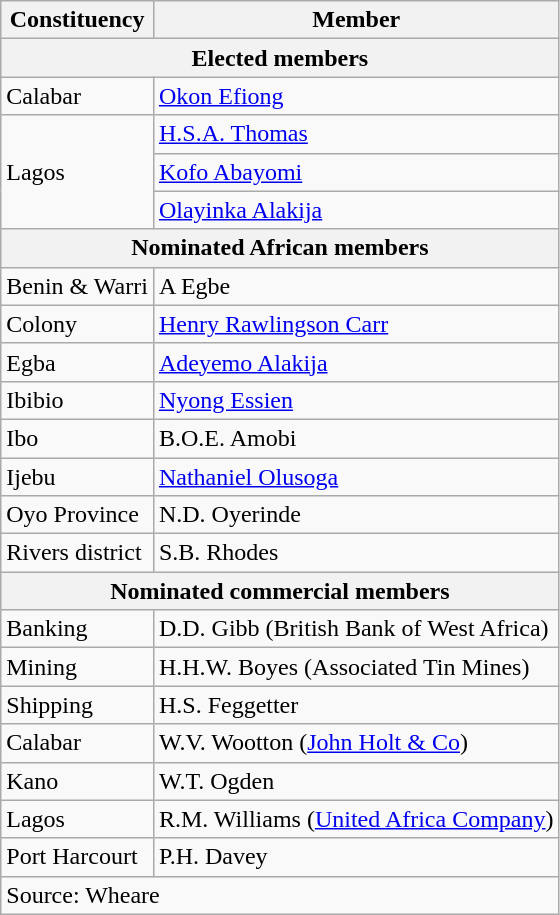<table class=wikitable>
<tr>
<th>Constituency</th>
<th>Member</th>
</tr>
<tr>
<th colspan=2>Elected members</th>
</tr>
<tr>
<td>Calabar</td>
<td><a href='#'>Okon Efiong</a></td>
</tr>
<tr>
<td rowspan=3>Lagos</td>
<td><a href='#'>H.S.A. Thomas</a></td>
</tr>
<tr>
<td><a href='#'>Kofo Abayomi</a></td>
</tr>
<tr>
<td><a href='#'>Olayinka Alakija</a></td>
</tr>
<tr>
<th colspan=2>Nominated African members</th>
</tr>
<tr>
<td>Benin & Warri</td>
<td>A Egbe</td>
</tr>
<tr>
<td>Colony</td>
<td><a href='#'>Henry Rawlingson Carr</a></td>
</tr>
<tr>
<td>Egba</td>
<td><a href='#'>Adeyemo Alakija</a></td>
</tr>
<tr>
<td>Ibibio</td>
<td><a href='#'>Nyong Essien</a></td>
</tr>
<tr>
<td>Ibo</td>
<td>B.O.E. Amobi</td>
</tr>
<tr>
<td>Ijebu</td>
<td><a href='#'>Nathaniel Olusoga</a></td>
</tr>
<tr>
<td>Oyo Province</td>
<td>N.D. Oyerinde</td>
</tr>
<tr>
<td>Rivers district</td>
<td>S.B. Rhodes</td>
</tr>
<tr>
<th colspan=2>Nominated commercial members</th>
</tr>
<tr>
<td>Banking</td>
<td>D.D. Gibb (British Bank of West Africa)</td>
</tr>
<tr>
<td>Mining</td>
<td>H.H.W. Boyes (Associated Tin Mines)</td>
</tr>
<tr>
<td>Shipping</td>
<td>H.S. Feggetter</td>
</tr>
<tr>
<td>Calabar</td>
<td>W.V. Wootton (<a href='#'>John Holt & Co</a>)</td>
</tr>
<tr>
<td>Kano</td>
<td>W.T. Ogden</td>
</tr>
<tr>
<td>Lagos</td>
<td>R.M. Williams (<a href='#'>United Africa Company</a>)</td>
</tr>
<tr>
<td>Port Harcourt</td>
<td>P.H. Davey</td>
</tr>
<tr>
<td colspan=2>Source: Wheare</td>
</tr>
</table>
